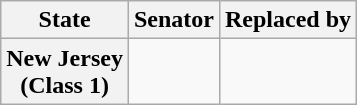<table class="wikitable sortable plainrowheaders">
<tr>
<th scope="col">State</th>
<th scope="col">Senator</th>
<th scope="col">Replaced by</th>
</tr>
<tr>
<th>New Jersey<br>(Class 1)</th>
<td></td>
<td></td>
</tr>
</table>
